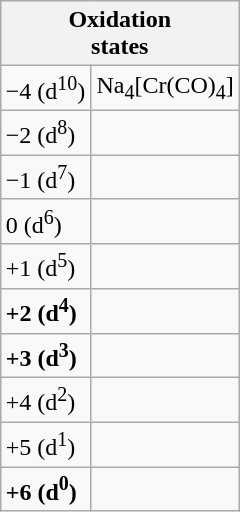<table class="wikitable" style="float:right; margin-left:1em">
<tr>
<th colspan=2>Oxidation <br>states</th>
</tr>
<tr>
<td>−4 (d<sup>10</sup>)</td>
<td>Na<sub>4</sub>[Cr(CO)<sub>4</sub>]</td>
</tr>
<tr>
<td>−2 (d<sup>8</sup>)</td>
<td></td>
</tr>
<tr>
<td>−1 (d<sup>7</sup>)</td>
<td></td>
</tr>
<tr>
<td>0 (d<sup>6</sup>)</td>
<td><a href='#'></a></td>
</tr>
<tr>
<td>+1 (d<sup>5</sup>)</td>
<td></td>
</tr>
<tr>
<td><strong>+2 (d<sup>4</sup>)</strong></td>
<td><a href='#'></a></td>
</tr>
<tr>
<td><strong>+3 (d<sup>3</sup>)</strong></td>
<td><a href='#'></a></td>
</tr>
<tr>
<td>+4 (d<sup>2</sup>)</td>
<td></td>
</tr>
<tr>
<td>+5 (d<sup>1</sup>)</td>
<td><a href='#'></a></td>
</tr>
<tr>
<td><strong>+6 (d<sup>0</sup>)</strong></td>
<td><a href='#'></a></td>
</tr>
</table>
